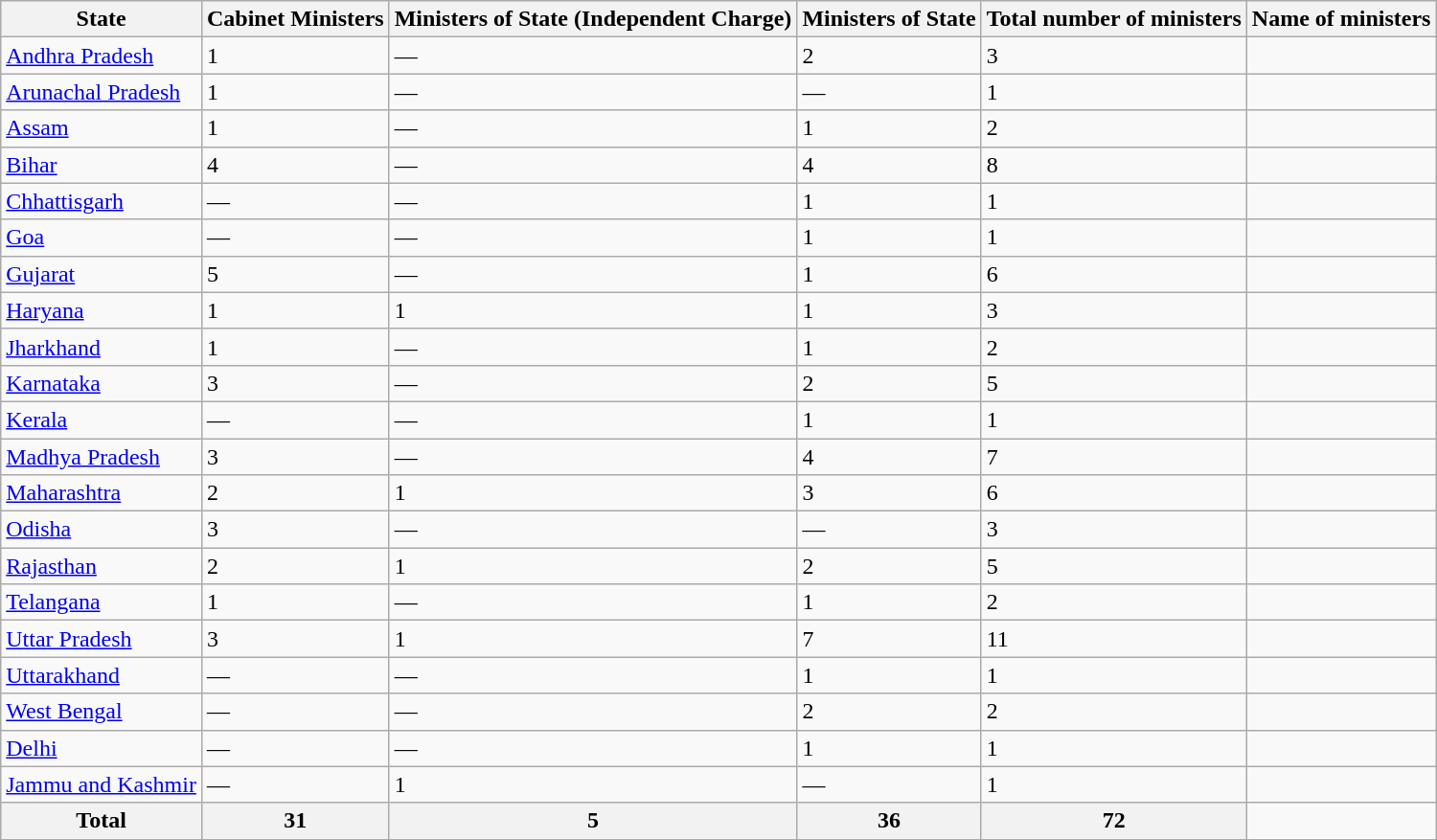<table class="wikitable sortable">
<tr>
<th>State</th>
<th>Cabinet Ministers</th>
<th>Ministers of State (Independent Charge)</th>
<th>Ministers of State</th>
<th>Total number of ministers</th>
<th>Name of ministers</th>
</tr>
<tr>
<td><a href='#'>Andhra Pradesh</a></td>
<td>1</td>
<td>—</td>
<td>2</td>
<td>3</td>
<td></td>
</tr>
<tr>
<td><a href='#'>Arunachal Pradesh</a></td>
<td>1</td>
<td>—</td>
<td>—</td>
<td>1</td>
<td></td>
</tr>
<tr>
<td><a href='#'>Assam</a></td>
<td>1</td>
<td>—</td>
<td>1</td>
<td>2</td>
<td></td>
</tr>
<tr>
<td><a href='#'>Bihar</a></td>
<td>4</td>
<td>—</td>
<td>4</td>
<td>8</td>
<td></td>
</tr>
<tr>
<td><a href='#'>Chhattisgarh</a></td>
<td>—</td>
<td>—</td>
<td>1</td>
<td>1</td>
<td></td>
</tr>
<tr>
<td><a href='#'>Goa</a></td>
<td>—</td>
<td>—</td>
<td>1</td>
<td>1</td>
<td></td>
</tr>
<tr>
<td><a href='#'>Gujarat</a></td>
<td>5</td>
<td>—</td>
<td>1</td>
<td>6</td>
<td></td>
</tr>
<tr>
<td><a href='#'>Haryana</a></td>
<td>1</td>
<td>1</td>
<td>1</td>
<td>3</td>
<td></td>
</tr>
<tr>
<td><a href='#'>Jharkhand</a></td>
<td>1</td>
<td>—</td>
<td>1</td>
<td>2</td>
<td></td>
</tr>
<tr>
<td><a href='#'>Karnataka</a></td>
<td>3</td>
<td>—</td>
<td>2</td>
<td>5</td>
<td></td>
</tr>
<tr>
<td><a href='#'>Kerala</a></td>
<td>—</td>
<td>—</td>
<td>1</td>
<td>1</td>
<td></td>
</tr>
<tr>
<td><a href='#'>Madhya Pradesh</a></td>
<td>3</td>
<td>—</td>
<td>4</td>
<td>7</td>
<td></td>
</tr>
<tr>
<td><a href='#'>Maharashtra</a></td>
<td>2</td>
<td>1</td>
<td>3</td>
<td>6</td>
<td></td>
</tr>
<tr>
<td><a href='#'>Odisha</a></td>
<td>3</td>
<td>—</td>
<td>—</td>
<td>3</td>
<td></td>
</tr>
<tr>
<td><a href='#'>Rajasthan</a></td>
<td>2</td>
<td>1</td>
<td>2</td>
<td>5</td>
<td></td>
</tr>
<tr>
<td><a href='#'>Telangana</a></td>
<td>1</td>
<td>—</td>
<td>1</td>
<td>2</td>
<td></td>
</tr>
<tr>
<td><a href='#'>Uttar Pradesh</a></td>
<td>3</td>
<td>1</td>
<td>7</td>
<td>11</td>
<td></td>
</tr>
<tr>
<td><a href='#'>Uttarakhand</a></td>
<td>—</td>
<td>—</td>
<td>1</td>
<td>1</td>
<td></td>
</tr>
<tr>
<td><a href='#'>West Bengal</a></td>
<td>—</td>
<td>—</td>
<td>2</td>
<td>2</td>
<td></td>
</tr>
<tr>
<td><a href='#'>Delhi</a></td>
<td>—</td>
<td>—</td>
<td>1</td>
<td>1</td>
<td></td>
</tr>
<tr>
<td><a href='#'>Jammu and Kashmir</a></td>
<td>—</td>
<td>1</td>
<td>—</td>
<td>1</td>
<td></td>
</tr>
<tr>
<th>Total</th>
<th>31</th>
<th>5</th>
<th>36</th>
<th>72</th>
</tr>
<tr>
</tr>
</table>
